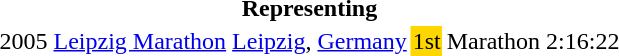<table>
<tr>
<th colspan="6">Representing </th>
</tr>
<tr>
<td>2005</td>
<td><a href='#'>Leipzig Marathon</a></td>
<td><a href='#'>Leipzig</a>, <a href='#'>Germany</a></td>
<td bgcolor="gold">1st</td>
<td>Marathon</td>
<td>2:16:22</td>
</tr>
</table>
